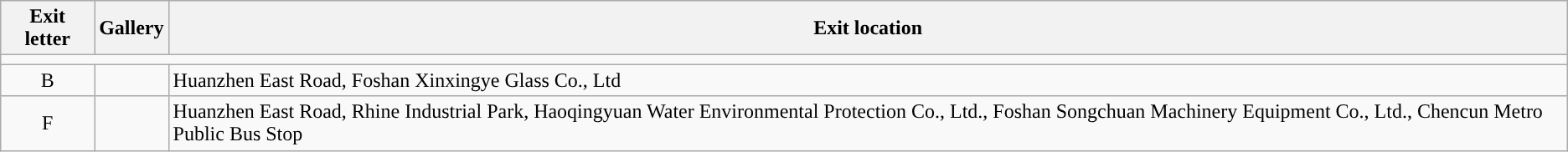<table class="wikitable">
<tr>
<th colspan="2" style="width:70px">Exit letter</th>
<th>Gallery</th>
<th>Exit location</th>
</tr>
<tr style="background:#">
<td colspan="4"></td>
</tr>
<tr>
<td colspan="2" align="center">B</td>
<td></td>
<td>Huanzhen East Road, Foshan Xinxingye Glass Co., Ltd</td>
</tr>
<tr>
<td colspan="2" align="center">F</td>
<td></td>
<td>Huanzhen East Road, Rhine Industrial Park, Haoqingyuan Water Environmental Protection Co., Ltd., Foshan Songchuan Machinery Equipment Co., Ltd., Chencun Metro Public Bus Stop</td>
</tr>
</table>
